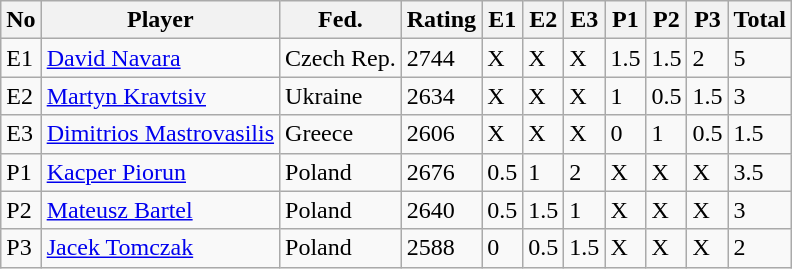<table class="wikitable">
<tr>
<th>No</th>
<th>Player</th>
<th>Fed.</th>
<th>Rating</th>
<th>E1</th>
<th>E2</th>
<th>E3</th>
<th>P1</th>
<th>P2</th>
<th>P3</th>
<th>Total</th>
</tr>
<tr>
<td>E1</td>
<td><a href='#'>David Navara</a></td>
<td> Czech Rep.</td>
<td>2744</td>
<td>X</td>
<td>X</td>
<td>X</td>
<td>1.5</td>
<td>1.5</td>
<td>2</td>
<td>5</td>
</tr>
<tr>
<td>E2</td>
<td><a href='#'>Martyn Kravtsiv</a></td>
<td> Ukraine</td>
<td>2634</td>
<td>X</td>
<td>X</td>
<td>X</td>
<td>1</td>
<td>0.5</td>
<td>1.5</td>
<td>3</td>
</tr>
<tr>
<td>E3</td>
<td><a href='#'>Dimitrios Mastrovasilis</a></td>
<td> Greece</td>
<td>2606</td>
<td>X</td>
<td>X</td>
<td>X</td>
<td>0</td>
<td>1</td>
<td>0.5</td>
<td>1.5</td>
</tr>
<tr>
<td>P1</td>
<td><a href='#'>Kacper Piorun</a></td>
<td> Poland</td>
<td>2676</td>
<td>0.5</td>
<td>1</td>
<td>2</td>
<td>X</td>
<td>X</td>
<td>X</td>
<td>3.5</td>
</tr>
<tr>
<td>P2</td>
<td><a href='#'>Mateusz Bartel</a></td>
<td> Poland</td>
<td>2640</td>
<td>0.5</td>
<td>1.5</td>
<td>1</td>
<td>X</td>
<td>X</td>
<td>X</td>
<td>3</td>
</tr>
<tr>
<td>P3</td>
<td><a href='#'>Jacek Tomczak</a></td>
<td> Poland</td>
<td>2588</td>
<td>0</td>
<td>0.5</td>
<td>1.5</td>
<td>X</td>
<td>X</td>
<td>X</td>
<td>2</td>
</tr>
</table>
